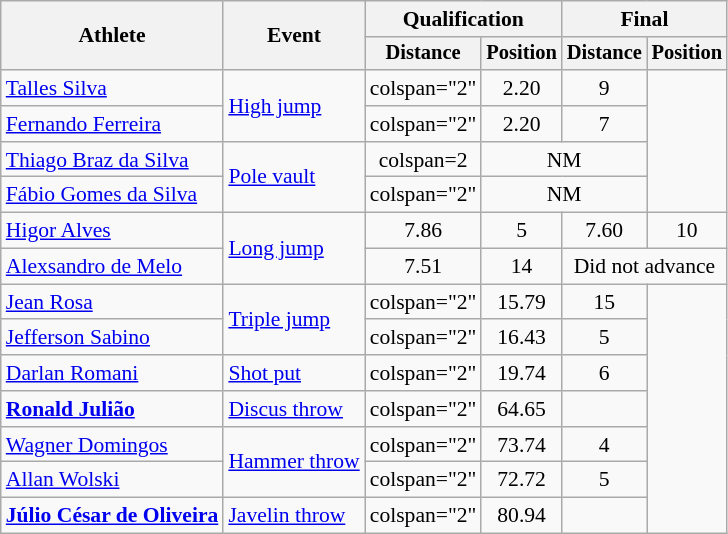<table class=wikitable style="font-size:90%">
<tr>
<th rowspan="2">Athlete</th>
<th rowspan="2">Event</th>
<th colspan="2">Qualification</th>
<th colspan="2">Final</th>
</tr>
<tr style="font-size:95%">
<th>Distance</th>
<th>Position</th>
<th>Distance</th>
<th>Position</th>
</tr>
<tr align=center>
<td align=left><a href='#'>Talles Silva</a></td>
<td align=left rowspan=2><a href='#'>High jump</a></td>
<td>colspan="2" </td>
<td>2.20</td>
<td>9</td>
</tr>
<tr align=center>
<td align=left><a href='#'>Fernando Ferreira</a></td>
<td>colspan="2" </td>
<td>2.20</td>
<td>7</td>
</tr>
<tr align=center>
<td align=left><a href='#'>Thiago Braz da Silva</a></td>
<td align=left rowspan=2><a href='#'>Pole vault</a></td>
<td>colspan=2 </td>
<td colspan=2>NM</td>
</tr>
<tr align=center>
<td align=left><a href='#'>Fábio Gomes da Silva</a></td>
<td>colspan="2" </td>
<td colspan=2>NM</td>
</tr>
<tr align=center>
<td align=left><a href='#'>Higor Alves</a></td>
<td align=left rowspan=2><a href='#'>Long jump</a></td>
<td>7.86</td>
<td>5</td>
<td>7.60</td>
<td>10</td>
</tr>
<tr align=center>
<td align=left><a href='#'>Alexsandro de Melo</a></td>
<td>7.51</td>
<td>14</td>
<td align="center" colspan="2">Did not advance</td>
</tr>
<tr align=center>
<td align=left><a href='#'>Jean Rosa</a></td>
<td align=left rowspan=2><a href='#'>Triple jump</a></td>
<td>colspan="2" </td>
<td>15.79</td>
<td>15</td>
</tr>
<tr align=center>
<td align=left><a href='#'>Jefferson Sabino</a></td>
<td>colspan="2" </td>
<td>16.43</td>
<td>5</td>
</tr>
<tr align=center>
<td align=left><a href='#'>Darlan Romani</a></td>
<td align=left><a href='#'>Shot put</a></td>
<td>colspan="2" </td>
<td>19.74</td>
<td>6</td>
</tr>
<tr align=center>
<td align=left><strong><a href='#'>Ronald Julião</a></strong></td>
<td align=left><a href='#'>Discus throw</a></td>
<td>colspan="2" </td>
<td>64.65</td>
<td></td>
</tr>
<tr align=center>
<td align=left><a href='#'>Wagner Domingos</a></td>
<td align=left rowspan=2><a href='#'>Hammer throw</a></td>
<td>colspan="2" </td>
<td>73.74</td>
<td>4</td>
</tr>
<tr align=center>
<td align=left><a href='#'>Allan Wolski</a></td>
<td>colspan="2" </td>
<td>72.72</td>
<td>5</td>
</tr>
<tr align=center>
<td align=left><strong><a href='#'>Júlio César de Oliveira</a></strong></td>
<td align=left><a href='#'>Javelin throw</a></td>
<td>colspan="2" </td>
<td>80.94</td>
<td></td>
</tr>
</table>
